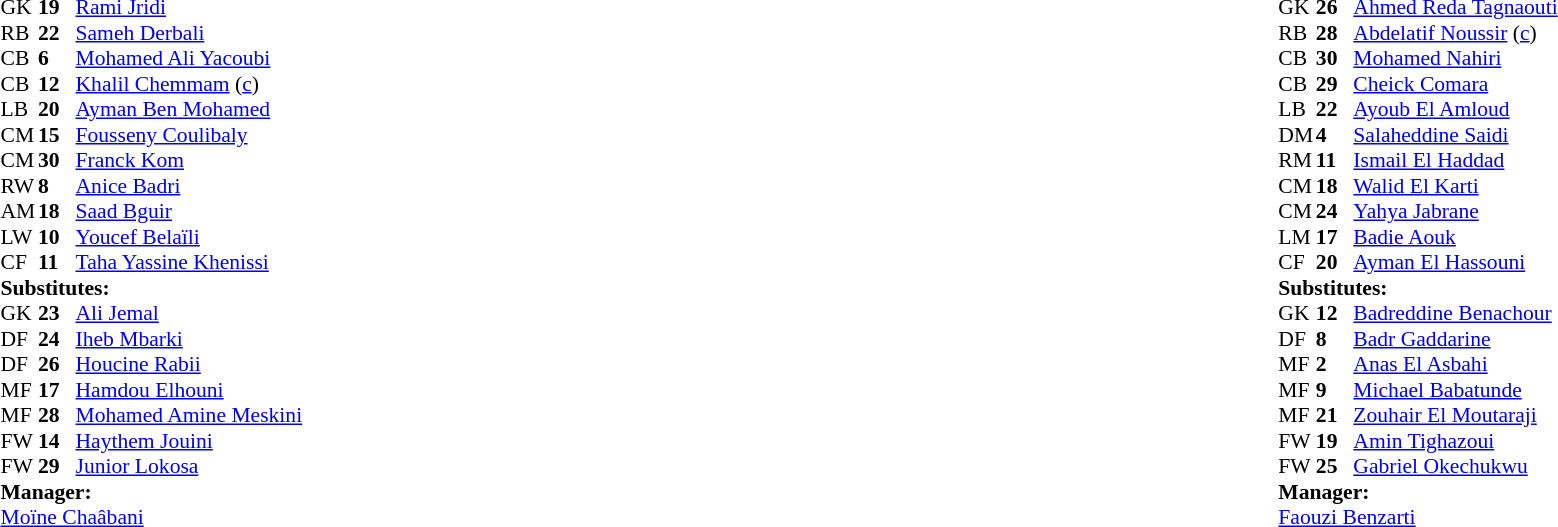<table width="100%">
<tr>
<td valign="top" width="40%"><br><table style="font-size:90%" cellspacing="0" cellpadding="0">
<tr>
<th width=25></th>
<th width=25></th>
</tr>
<tr>
<td>GK</td>
<td><strong>19</strong></td>
<td> <a href='#'>Rami Jridi</a></td>
</tr>
<tr>
<td>RB</td>
<td><strong>22</strong></td>
<td> <a href='#'>Sameh Derbali</a></td>
</tr>
<tr>
<td>CB</td>
<td><strong>6</strong></td>
<td> <a href='#'>Mohamed Ali Yacoubi</a></td>
</tr>
<tr>
<td>CB</td>
<td><strong>12</strong></td>
<td> <a href='#'>Khalil Chemmam</a> (<a href='#'>c</a>)</td>
</tr>
<tr>
<td>LB</td>
<td><strong>20</strong></td>
<td> <a href='#'>Ayman Ben Mohamed</a></td>
</tr>
<tr>
<td>CM</td>
<td><strong>15</strong></td>
<td> <a href='#'>Fousseny Coulibaly</a></td>
<td></td>
</tr>
<tr>
<td>CM</td>
<td><strong>30</strong></td>
<td> <a href='#'>Franck Kom</a></td>
</tr>
<tr>
<td>RW</td>
<td><strong>8</strong></td>
<td> <a href='#'>Anice Badri</a></td>
</tr>
<tr>
<td>AM</td>
<td><strong>18</strong></td>
<td> <a href='#'>Saad Bguir</a></td>
</tr>
<tr>
<td>LW</td>
<td><strong>10</strong></td>
<td> <a href='#'>Youcef Belaïli</a></td>
<td></td>
<td></td>
</tr>
<tr>
<td>CF</td>
<td><strong>11</strong></td>
<td> <a href='#'>Taha Yassine Khenissi</a></td>
</tr>
<tr>
<td colspan=3><strong>Substitutes:</strong></td>
</tr>
<tr>
<td>GK</td>
<td><strong>23</strong></td>
<td> <a href='#'>Ali Jemal</a></td>
</tr>
<tr>
<td>DF</td>
<td><strong>24</strong></td>
<td> <a href='#'>Iheb Mbarki</a></td>
</tr>
<tr>
<td>DF</td>
<td><strong>26</strong></td>
<td> <a href='#'>Houcine Rabii</a></td>
</tr>
<tr>
<td>MF</td>
<td><strong>17</strong></td>
<td> <a href='#'>Hamdou Elhouni</a></td>
<td></td>
<td></td>
</tr>
<tr>
<td>MF</td>
<td><strong>28</strong></td>
<td> <a href='#'>Mohamed Amine Meskini</a></td>
</tr>
<tr>
<td>FW</td>
<td><strong>14</strong></td>
<td> <a href='#'>Haythem Jouini</a></td>
</tr>
<tr>
<td>FW</td>
<td><strong>29</strong></td>
<td> <a href='#'>Junior Lokosa</a></td>
</tr>
<tr>
<td colspan=3><strong>Manager:</strong></td>
</tr>
<tr>
<td colspan=3> <a href='#'>Moïne Chaâbani</a></td>
</tr>
</table>
</td>
<td valign="top"></td>
<td valign="top" width="50%"><br><table style="font-size:90%; margin:auto" cellspacing="0" cellpadding="0">
<tr>
<th width=25></th>
<th width=25></th>
</tr>
<tr>
<td>GK</td>
<td><strong>26</strong></td>
<td> <a href='#'>Ahmed Reda Tagnaouti</a></td>
</tr>
<tr>
<td>RB</td>
<td><strong>28</strong></td>
<td> <a href='#'>Abdelatif Noussir</a> (<a href='#'>c</a>)</td>
</tr>
<tr>
<td>CB</td>
<td><strong>30</strong></td>
<td> <a href='#'>Mohamed Nahiri</a></td>
</tr>
<tr>
<td>CB</td>
<td><strong>29</strong></td>
<td> <a href='#'>Cheick Comara</a></td>
</tr>
<tr>
<td>LB</td>
<td><strong>22</strong></td>
<td> <a href='#'>Ayoub El Amloud</a></td>
</tr>
<tr>
<td>DM</td>
<td><strong>4</strong></td>
<td> <a href='#'>Salaheddine Saidi</a></td>
</tr>
<tr>
<td>RM</td>
<td><strong>11</strong></td>
<td> <a href='#'>Ismail El Haddad</a></td>
</tr>
<tr>
<td>CM</td>
<td><strong>18</strong></td>
<td> <a href='#'>Walid El Karti</a></td>
</tr>
<tr>
<td>CM</td>
<td><strong>24</strong></td>
<td> <a href='#'>Yahya Jabrane</a></td>
</tr>
<tr>
<td>LM</td>
<td><strong>17</strong></td>
<td> <a href='#'>Badie Aouk</a></td>
</tr>
<tr>
<td>CF</td>
<td><strong>20</strong></td>
<td> <a href='#'>Ayman El Hassouni</a></td>
</tr>
<tr>
<td colspan=3><strong>Substitutes:</strong></td>
</tr>
<tr>
<td>GK</td>
<td><strong>12</strong></td>
<td> <a href='#'>Badreddine Benachour</a></td>
</tr>
<tr>
<td>DF</td>
<td><strong>8</strong></td>
<td> <a href='#'>Badr Gaddarine</a></td>
</tr>
<tr>
<td>MF</td>
<td><strong>2</strong></td>
<td> <a href='#'>Anas El Asbahi</a></td>
</tr>
<tr>
<td>MF</td>
<td><strong>9</strong></td>
<td> <a href='#'>Michael Babatunde</a></td>
</tr>
<tr>
<td>MF</td>
<td><strong>21</strong></td>
<td> <a href='#'>Zouhair El Moutaraji</a></td>
</tr>
<tr>
<td>FW</td>
<td><strong>19</strong></td>
<td> <a href='#'>Amin Tighazoui</a></td>
</tr>
<tr>
<td>FW</td>
<td><strong>25</strong></td>
<td> <a href='#'>Gabriel Okechukwu</a></td>
</tr>
<tr>
<td colspan=3><strong>Manager:</strong></td>
</tr>
<tr>
<td colspan=3> <a href='#'>Faouzi Benzarti</a></td>
</tr>
</table>
</td>
</tr>
</table>
